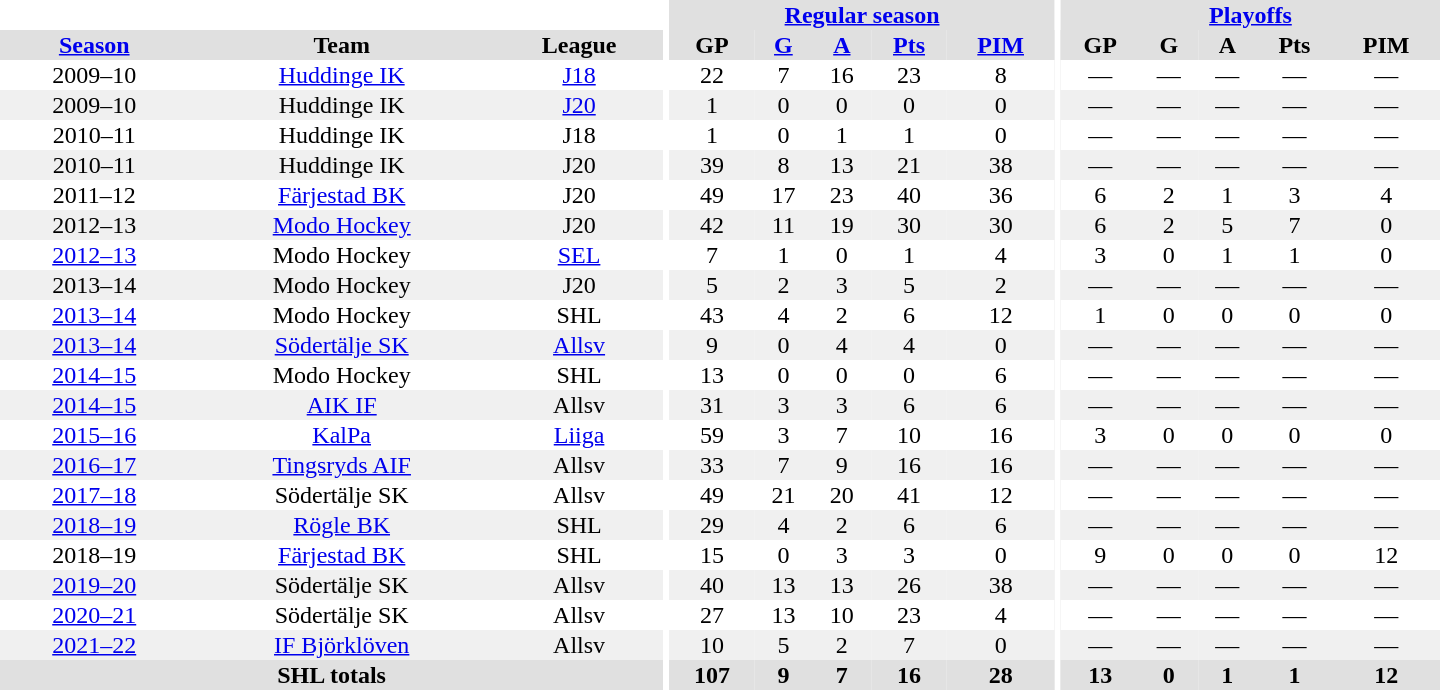<table border="0" cellpadding="1" cellspacing="0" style="text-align:center; width:60em">
<tr bgcolor="#e0e0e0">
<th colspan="3" bgcolor="#ffffff"></th>
<th rowspan="99" bgcolor="#ffffff"></th>
<th colspan="5"><a href='#'>Regular season</a></th>
<th rowspan="99" bgcolor="#ffffff"></th>
<th colspan="5"><a href='#'>Playoffs</a></th>
</tr>
<tr bgcolor="#e0e0e0">
<th><a href='#'>Season</a></th>
<th>Team</th>
<th>League</th>
<th>GP</th>
<th><a href='#'>G</a></th>
<th><a href='#'>A</a></th>
<th><a href='#'>Pts</a></th>
<th><a href='#'>PIM</a></th>
<th>GP</th>
<th>G</th>
<th>A</th>
<th>Pts</th>
<th>PIM</th>
</tr>
<tr>
<td>2009–10</td>
<td><a href='#'>Huddinge IK</a></td>
<td><a href='#'>J18</a></td>
<td>22</td>
<td>7</td>
<td>16</td>
<td>23</td>
<td>8</td>
<td>—</td>
<td>—</td>
<td>—</td>
<td>—</td>
<td>—</td>
</tr>
<tr bgcolor="#f0f0f0">
<td>2009–10</td>
<td>Huddinge IK</td>
<td><a href='#'>J20</a></td>
<td>1</td>
<td>0</td>
<td>0</td>
<td>0</td>
<td>0</td>
<td>—</td>
<td>—</td>
<td>—</td>
<td>—</td>
<td>—</td>
</tr>
<tr>
<td>2010–11</td>
<td>Huddinge IK</td>
<td>J18</td>
<td>1</td>
<td>0</td>
<td>1</td>
<td>1</td>
<td>0</td>
<td>—</td>
<td>—</td>
<td>—</td>
<td>—</td>
<td>—</td>
</tr>
<tr bgcolor="#f0f0f0">
<td>2010–11</td>
<td>Huddinge IK</td>
<td>J20</td>
<td>39</td>
<td>8</td>
<td>13</td>
<td>21</td>
<td>38</td>
<td>—</td>
<td>—</td>
<td>—</td>
<td>—</td>
<td>—</td>
</tr>
<tr>
<td>2011–12</td>
<td><a href='#'>Färjestad BK</a></td>
<td>J20</td>
<td>49</td>
<td>17</td>
<td>23</td>
<td>40</td>
<td>36</td>
<td>6</td>
<td>2</td>
<td>1</td>
<td>3</td>
<td>4</td>
</tr>
<tr bgcolor="#f0f0f0">
<td>2012–13</td>
<td><a href='#'>Modo Hockey</a></td>
<td>J20</td>
<td>42</td>
<td>11</td>
<td>19</td>
<td>30</td>
<td>30</td>
<td>6</td>
<td>2</td>
<td>5</td>
<td>7</td>
<td>0</td>
</tr>
<tr>
<td><a href='#'>2012–13</a></td>
<td>Modo Hockey</td>
<td><a href='#'>SEL</a></td>
<td>7</td>
<td>1</td>
<td>0</td>
<td>1</td>
<td>4</td>
<td>3</td>
<td>0</td>
<td>1</td>
<td>1</td>
<td>0</td>
</tr>
<tr bgcolor="#f0f0f0">
<td>2013–14</td>
<td>Modo Hockey</td>
<td>J20</td>
<td>5</td>
<td>2</td>
<td>3</td>
<td>5</td>
<td>2</td>
<td>—</td>
<td>—</td>
<td>—</td>
<td>—</td>
<td>—</td>
</tr>
<tr>
<td><a href='#'>2013–14</a></td>
<td>Modo Hockey</td>
<td>SHL</td>
<td>43</td>
<td>4</td>
<td>2</td>
<td>6</td>
<td>12</td>
<td>1</td>
<td>0</td>
<td>0</td>
<td>0</td>
<td>0</td>
</tr>
<tr bgcolor="#f0f0f0">
<td><a href='#'>2013–14</a></td>
<td><a href='#'>Södertälje SK</a></td>
<td><a href='#'>Allsv</a></td>
<td>9</td>
<td>0</td>
<td>4</td>
<td>4</td>
<td>0</td>
<td>—</td>
<td>—</td>
<td>—</td>
<td>—</td>
<td>—</td>
</tr>
<tr>
<td><a href='#'>2014–15</a></td>
<td>Modo Hockey</td>
<td>SHL</td>
<td>13</td>
<td>0</td>
<td>0</td>
<td>0</td>
<td>6</td>
<td>—</td>
<td>—</td>
<td>—</td>
<td>—</td>
<td>—</td>
</tr>
<tr bgcolor="#f0f0f0">
<td><a href='#'>2014–15</a></td>
<td><a href='#'>AIK IF</a></td>
<td>Allsv</td>
<td>31</td>
<td>3</td>
<td>3</td>
<td>6</td>
<td>6</td>
<td>—</td>
<td>—</td>
<td>—</td>
<td>—</td>
<td>—</td>
</tr>
<tr>
<td><a href='#'>2015–16</a></td>
<td><a href='#'>KalPa</a></td>
<td><a href='#'>Liiga</a></td>
<td>59</td>
<td>3</td>
<td>7</td>
<td>10</td>
<td>16</td>
<td>3</td>
<td>0</td>
<td>0</td>
<td>0</td>
<td>0</td>
</tr>
<tr bgcolor="#f0f0f0">
<td><a href='#'>2016–17</a></td>
<td><a href='#'>Tingsryds AIF</a></td>
<td>Allsv</td>
<td>33</td>
<td>7</td>
<td>9</td>
<td>16</td>
<td>16</td>
<td>—</td>
<td>—</td>
<td>—</td>
<td>—</td>
<td>—</td>
</tr>
<tr>
<td><a href='#'>2017–18</a></td>
<td>Södertälje SK</td>
<td>Allsv</td>
<td>49</td>
<td>21</td>
<td>20</td>
<td>41</td>
<td>12</td>
<td>—</td>
<td>—</td>
<td>—</td>
<td>—</td>
<td>—</td>
</tr>
<tr bgcolor="#f0f0f0">
<td><a href='#'>2018–19</a></td>
<td><a href='#'>Rögle BK</a></td>
<td>SHL</td>
<td>29</td>
<td>4</td>
<td>2</td>
<td>6</td>
<td>6</td>
<td>—</td>
<td>—</td>
<td>—</td>
<td>—</td>
<td>—</td>
</tr>
<tr>
<td>2018–19</td>
<td><a href='#'>Färjestad BK</a></td>
<td>SHL</td>
<td>15</td>
<td>0</td>
<td>3</td>
<td>3</td>
<td>0</td>
<td>9</td>
<td>0</td>
<td>0</td>
<td>0</td>
<td>12</td>
</tr>
<tr bgcolor="#f0f0f0">
<td><a href='#'>2019–20</a></td>
<td>Södertälje SK</td>
<td>Allsv</td>
<td>40</td>
<td>13</td>
<td>13</td>
<td>26</td>
<td>38</td>
<td>—</td>
<td>—</td>
<td>—</td>
<td>—</td>
<td>—</td>
</tr>
<tr>
<td><a href='#'>2020–21</a></td>
<td>Södertälje SK</td>
<td>Allsv</td>
<td>27</td>
<td>13</td>
<td>10</td>
<td>23</td>
<td>4</td>
<td>—</td>
<td>—</td>
<td>—</td>
<td>—</td>
<td>—</td>
</tr>
<tr bgcolor="#f0f0f0">
<td><a href='#'>2021–22</a></td>
<td><a href='#'>IF Björklöven</a></td>
<td>Allsv</td>
<td>10</td>
<td>5</td>
<td>2</td>
<td>7</td>
<td>0</td>
<td>—</td>
<td>—</td>
<td>—</td>
<td>—</td>
<td>—</td>
</tr>
<tr ALIGN="center" bgcolor="#e0e0e0">
<th colspan="3">SHL totals</th>
<th>107</th>
<th>9</th>
<th>7</th>
<th>16</th>
<th>28</th>
<th>13</th>
<th>0</th>
<th>1</th>
<th>1</th>
<th>12</th>
</tr>
</table>
